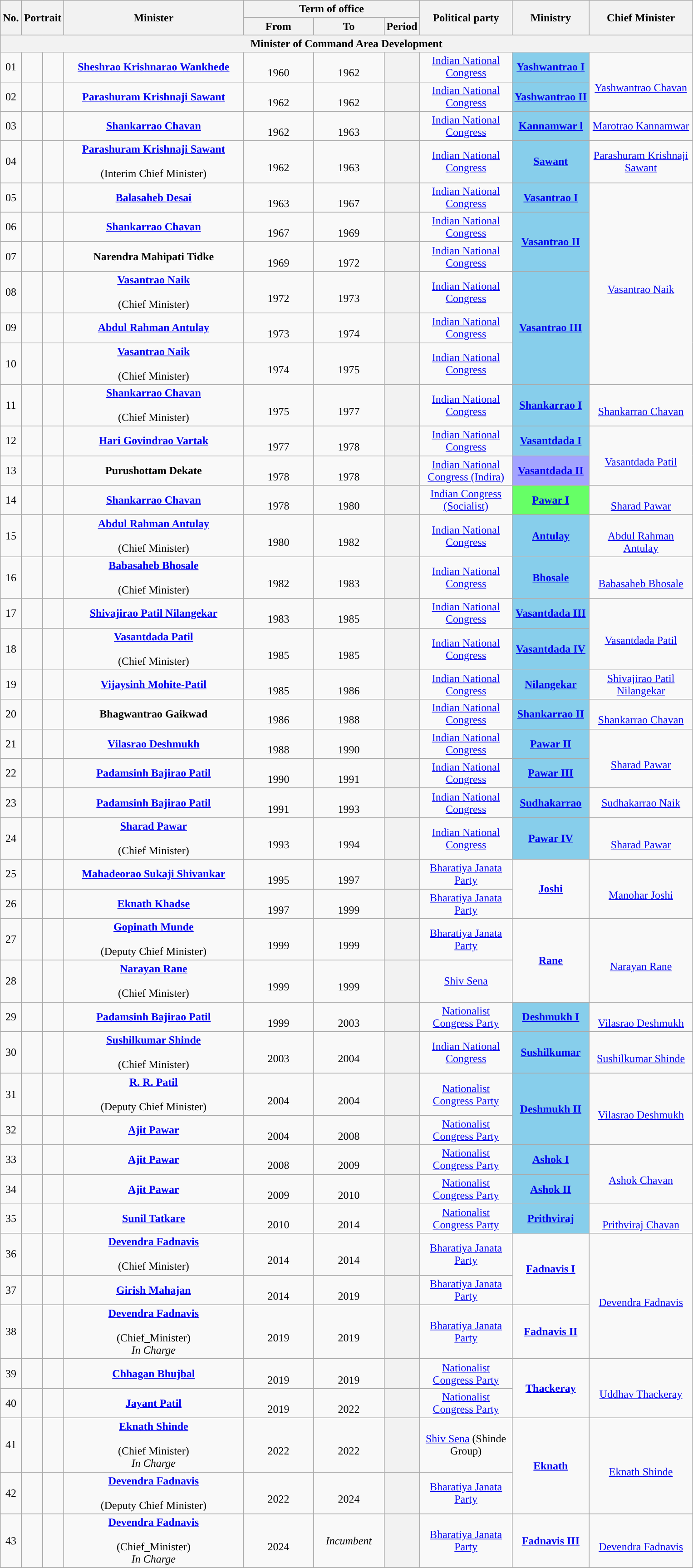<table class="wikitable" style="text-align:center">
<tr>
<th rowspan="2">No.</th>
<th rowspan="2" colspan="2">Portrait</th>
<th rowspan="2" style="width:16em">Minister<br></th>
<th colspan="3">Term of office</th>
<th rowspan="2" style="width:8em">Political party</th>
<th rowspan="2">Ministry</th>
<th rowspan="2" style="width:9em">Chief Minister</th>
</tr>
<tr>
<th style="width:6em">From</th>
<th style="width:6em">To</th>
<th>Period</th>
</tr>
<tr>
<th colspan="10">Minister of Command Area Development</th>
</tr>
<tr>
<td>01</td>
<td style="color:inherit;background:"></td>
<td></td>
<td><strong><a href='#'>Sheshrao Krishnarao Wankhede</a></strong>  <br> </td>
<td><br>1960</td>
<td><br>1962</td>
<th></th>
<td><a href='#'>Indian National Congress</a></td>
<td bgcolor="#87CEEB"><a href='#'><strong>Yashwantrao I</strong></a></td>
<td rowspan="2"> <br><a href='#'>Yashwantrao Chavan</a></td>
</tr>
<tr>
<td>02</td>
<td style="color:inherit;background:"></td>
<td></td>
<td><strong><a href='#'>Parashuram Krishnaji Sawant</a></strong> <br> </td>
<td><br>1962</td>
<td><br>1962</td>
<th></th>
<td><a href='#'>Indian National Congress</a></td>
<td bgcolor="#87CEEB"><a href='#'><strong>Yashwantrao II</strong></a></td>
</tr>
<tr>
<td>03</td>
<td style="color:inherit;background:"></td>
<td></td>
<td><strong><a href='#'>Shankarrao Chavan</a></strong>  <br> </td>
<td><br>1962</td>
<td><br>1963</td>
<th></th>
<td><a href='#'>Indian National Congress</a></td>
<td bgcolor="#87CEEB"><a href='#'><strong>Kannamwar l</strong></a></td>
<td><a href='#'>Marotrao Kannamwar</a></td>
</tr>
<tr>
<td>04</td>
<td style="color:inherit;background:"></td>
<td></td>
<td><strong><a href='#'>Parashuram Krishnaji Sawant</a></strong> <br>  <br>(Interim Chief Minister)</td>
<td><br>1962</td>
<td><br>1963</td>
<th></th>
<td><a href='#'>Indian National Congress</a></td>
<td bgcolor="#87CEEB"><a href='#'><strong>Sawant</strong></a></td>
<td><a href='#'>Parashuram Krishnaji Sawant</a></td>
</tr>
<tr>
<td>05</td>
<td style="color:inherit;background:"></td>
<td></td>
<td><strong><a href='#'>Balasaheb Desai</a></strong> <br> </td>
<td><br>1963</td>
<td><br>1967</td>
<th></th>
<td><a href='#'>Indian National Congress</a></td>
<td bgcolor="#87CEEB"><a href='#'><strong>Vasantrao I</strong></a></td>
<td rowspan="6"><br><a href='#'>Vasantrao Naik</a></td>
</tr>
<tr>
<td>06</td>
<td style="color:inherit;background:"></td>
<td></td>
<td><strong><a href='#'>Shankarrao Chavan</a></strong>  <br> </td>
<td><br>1967</td>
<td><br>1969</td>
<th></th>
<td><a href='#'>Indian National Congress</a></td>
<td rowspan="2" bgcolor="#87CEEB"><a href='#'><strong>Vasantrao II</strong></a></td>
</tr>
<tr>
<td>07</td>
<td style="color:inherit;background:"></td>
<td></td>
<td><strong>Narendra Mahipati Tidke</strong> <br> </td>
<td><br>1969</td>
<td><br>1972</td>
<th></th>
<td><a href='#'>Indian National Congress</a></td>
</tr>
<tr>
<td>08</td>
<td style="color:inherit;background:"></td>
<td></td>
<td><strong><a href='#'>Vasantrao Naik</a></strong> <br> <br>(Chief Minister)</td>
<td><br>1972</td>
<td><br>1973</td>
<th></th>
<td><a href='#'>Indian National Congress</a></td>
<td rowspan="3" bgcolor="#87CEEB"><a href='#'><strong>Vasantrao III</strong></a></td>
</tr>
<tr>
<td>09</td>
<td style="color:inherit;background:"></td>
<td></td>
<td><strong><a href='#'>Abdul Rahman Antulay</a></strong> <br> </td>
<td><br>1973</td>
<td><br>1974</td>
<th></th>
<td><a href='#'>Indian National Congress</a></td>
</tr>
<tr>
<td>10</td>
<td style="color:inherit;background:"></td>
<td></td>
<td><strong><a href='#'>Vasantrao Naik</a></strong> <br> <br>(Chief Minister)</td>
<td><br>1974</td>
<td><br>1975</td>
<th></th>
<td><a href='#'>Indian National Congress</a></td>
</tr>
<tr>
<td>11</td>
<td style="color:inherit;background:"></td>
<td></td>
<td><strong><a href='#'>Shankarrao Chavan</a></strong>  <br> <br>(Chief Minister)</td>
<td><br>1975</td>
<td><br>1977</td>
<th></th>
<td><a href='#'>Indian National Congress</a></td>
<td rowspan="1" bgcolor="#87CEEB"><a href='#'><strong>Shankarrao I</strong></a></td>
<td rowspan="1"><br><a href='#'>Shankarrao Chavan</a></td>
</tr>
<tr>
<td>12</td>
<td style="color:inherit;background:"></td>
<td></td>
<td><strong><a href='#'>Hari Govindrao Vartak</a></strong> <br> </td>
<td><br>1977</td>
<td><br>1978</td>
<th></th>
<td><a href='#'>Indian National Congress</a></td>
<td rowspan="1" bgcolor="#88CEEB"><a href='#'><strong>Vasantdada I</strong></a></td>
<td rowspan="2"><br><a href='#'>Vasantdada Patil</a></td>
</tr>
<tr>
<td>13</td>
<td style="color:inherit;background:"></td>
<td></td>
<td><strong>Purushottam Dekate</strong> <br> </td>
<td><br>1978</td>
<td><br>1978</td>
<th></th>
<td><a href='#'>Indian National Congress (Indira)</a></td>
<td rowspan="1" bgcolor="#A3A3FF"><a href='#'><strong>Vasantdada II</strong></a></td>
</tr>
<tr>
<td>14</td>
<td style="color:inherit;background:"></td>
<td></td>
<td><strong><a href='#'>Shankarrao Chavan</a></strong>  <br> </td>
<td><br>1978</td>
<td><br>1980</td>
<th></th>
<td><a href='#'>Indian Congress (Socialist)</a></td>
<td rowspan="1" bgcolor="#66FF66"><a href='#'><strong>Pawar I</strong></a></td>
<td rowspan="1"><br><a href='#'>Sharad Pawar</a></td>
</tr>
<tr>
<td>15</td>
<td style="color:inherit;background:"></td>
<td></td>
<td><strong><a href='#'>Abdul Rahman Antulay</a></strong> <br> <br>(Chief Minister)</td>
<td><br>1980</td>
<td><br>1982</td>
<th></th>
<td><a href='#'>Indian National Congress</a></td>
<td rowspan="1" bgcolor="#87CEEB"><a href='#'><strong>Antulay</strong></a></td>
<td rowspan="1"> <br><a href='#'>Abdul Rahman Antulay</a></td>
</tr>
<tr>
<td>16</td>
<td style="color:inherit;background:"></td>
<td></td>
<td><strong><a href='#'>Babasaheb Bhosale</a></strong> <br> <br>(Chief Minister)</td>
<td><br>1982</td>
<td><br>1983</td>
<th></th>
<td><a href='#'>Indian National Congress</a></td>
<td rowspan="1" bgcolor="#87CEEB"><a href='#'><strong>Bhosale</strong></a></td>
<td rowspan="1"> <br><a href='#'>Babasaheb Bhosale</a></td>
</tr>
<tr>
<td>17</td>
<td style="color:inherit;background:"></td>
<td></td>
<td><strong><a href='#'>Shivajirao Patil Nilangekar</a></strong> <br> </td>
<td><br>1983</td>
<td><br>1985</td>
<th></th>
<td><a href='#'>Indian National Congress</a></td>
<td rowspan="1" bgcolor="#87CEEB"><a href='#'><strong>Vasantdada III</strong></a></td>
<td rowspan="2"><br><a href='#'>Vasantdada Patil</a></td>
</tr>
<tr>
<td>18</td>
<td style="color:inherit;background:"></td>
<td></td>
<td><strong><a href='#'>Vasantdada Patil</a></strong> <br> <br>(Chief Minister)</td>
<td><br>1985</td>
<td><br>1985</td>
<th></th>
<td><a href='#'>Indian National Congress</a></td>
<td rowspan="1" bgcolor="#87CEEB"><a href='#'><strong>Vasantdada IV</strong></a></td>
</tr>
<tr>
<td>19</td>
<td style="color:inherit;background:"></td>
<td></td>
<td><strong><a href='#'>Vijaysinh Mohite-Patil</a></strong> <br> </td>
<td><br>1985</td>
<td><br>1986</td>
<th></th>
<td><a href='#'>Indian National Congress</a></td>
<td rowspan="1" bgcolor="#87CEEB"><a href='#'><strong>Nilangekar</strong></a></td>
<td rowspan="1"><a href='#'>Shivajirao Patil Nilangekar</a></td>
</tr>
<tr>
<td>20</td>
<td style="color:inherit;background:"></td>
<td></td>
<td><strong>Bhagwantrao Gaikwad</strong>  <br> </td>
<td><br>1986</td>
<td><br>1988</td>
<th></th>
<td><a href='#'>Indian National Congress</a></td>
<td rowspan="1"bgcolor="#87CEEB"><a href='#'><strong>Shankarrao II</strong></a></td>
<td rowspan="1"> <br><a href='#'>Shankarrao Chavan</a></td>
</tr>
<tr>
<td>21</td>
<td style="color:inherit;background:"></td>
<td></td>
<td><strong><a href='#'>Vilasrao Deshmukh</a></strong> <br> </td>
<td><br>1988</td>
<td><br>1990</td>
<th></th>
<td><a href='#'>Indian National Congress</a></td>
<td rowspan="1" bgcolor="#87CEEB"><a href='#'><strong>Pawar II</strong></a></td>
<td rowspan="2"> <br><a href='#'>Sharad Pawar</a></td>
</tr>
<tr>
<td>22</td>
<td style="color:inherit;background:"></td>
<td></td>
<td><strong><a href='#'>Padamsinh Bajirao Patil</a></strong> <br> </td>
<td><br>1990</td>
<td><br>1991</td>
<th></th>
<td><a href='#'>Indian National Congress</a></td>
<td rowspan="1" bgcolor="#87CEEB"><a href='#'><strong>Pawar III</strong></a></td>
</tr>
<tr>
<td>23</td>
<td style="color:inherit;background:"></td>
<td></td>
<td><strong><a href='#'>Padamsinh Bajirao Patil</a></strong><br> </td>
<td><br>1991</td>
<td><br>1993</td>
<th></th>
<td><a href='#'>Indian National Congress</a></td>
<td rowspan="1" bgcolor="#87CEEB"><a href='#'><strong>Sudhakarrao</strong></a></td>
<td rowspan="1"><a href='#'>Sudhakarrao Naik</a></td>
</tr>
<tr>
<td>24</td>
<td style="color:inherit;background:"></td>
<td></td>
<td><strong><a href='#'>Sharad Pawar</a></strong> <br> <br>(Chief Minister)</td>
<td><br>1993</td>
<td><br>1994</td>
<th></th>
<td><a href='#'>Indian National Congress</a></td>
<td rowspan="1" bgcolor="#87CEEB"><a href='#'><strong>Pawar IV</strong></a></td>
<td rowspan="1"> <br><a href='#'>Sharad Pawar</a></td>
</tr>
<tr>
<td>25</td>
<td style="color:inherit;background:"></td>
<td></td>
<td><strong><a href='#'>Mahadeorao Sukaji Shivankar</a></strong> <br> </td>
<td><br>1995</td>
<td><br>1997</td>
<th></th>
<td><a href='#'>Bharatiya Janata Party</a></td>
<td rowspan="2"><a href='#'><strong>Joshi</strong></a></td>
<td rowspan="2"> <br><a href='#'>Manohar Joshi</a></td>
</tr>
<tr>
<td>26</td>
<td style="color:inherit;background:"></td>
<td></td>
<td><strong><a href='#'>Eknath Khadse</a></strong> <br> </td>
<td><br>1997</td>
<td><br>1999</td>
<th></th>
<td><a href='#'>Bharatiya Janata Party</a></td>
</tr>
<tr>
<td>27</td>
<td style="color:inherit;background:"></td>
<td></td>
<td><strong><a href='#'>Gopinath Munde</a></strong> <br> <br>(Deputy Chief Minister)</td>
<td><br>1999</td>
<td><br>1999</td>
<th></th>
<td><a href='#'>Bharatiya Janata Party</a></td>
<td rowspan="2"><a href='#'><strong>Rane</strong></a></td>
<td rowspan="2"> <br><a href='#'>Narayan Rane</a></td>
</tr>
<tr>
<td>28</td>
<td style="color:inherit;background:"></td>
<td></td>
<td><strong><a href='#'>Narayan Rane</a></strong>  <br> <br> (Chief Minister)</td>
<td><br>1999</td>
<td><br>1999</td>
<th></th>
<td><a href='#'>Shiv Sena</a></td>
</tr>
<tr>
<td>29</td>
<td style="color:inherit;background:"></td>
<td></td>
<td><strong><a href='#'>Padamsinh Bajirao Patil</a></strong> <br> </td>
<td><br>1999</td>
<td><br>2003</td>
<th></th>
<td><a href='#'>Nationalist Congress Party</a></td>
<td rowspan="1" bgcolor="#87CEEB"><a href='#'><strong>Deshmukh I</strong></a></td>
<td rowspan="1"> <br><a href='#'>Vilasrao Deshmukh</a></td>
</tr>
<tr>
<td>30</td>
<td style="color:inherit;background:"></td>
<td></td>
<td><strong><a href='#'>Sushilkumar Shinde</a></strong> <br> <br>(Chief Minister)</td>
<td><br>2003</td>
<td><br>2004</td>
<th></th>
<td><a href='#'>Indian National Congress</a></td>
<td rowspan="1" bgcolor="#87CEEB"><a href='#'><strong>Sushilkumar</strong></a></td>
<td rowspan="1"> <br><a href='#'>Sushilkumar Shinde</a></td>
</tr>
<tr>
<td>31</td>
<td style="color:inherit;background:"></td>
<td></td>
<td><strong><a href='#'>R. R. Patil</a></strong>  <br> <br>(Deputy Chief Minister)</td>
<td><br>2004</td>
<td><br>2004</td>
<th></th>
<td><a href='#'>Nationalist Congress Party</a></td>
<td rowspan="2" bgcolor="#87CEEB"><a href='#'><strong>Deshmukh II</strong></a></td>
<td rowspan="2"> <br><a href='#'>Vilasrao Deshmukh</a></td>
</tr>
<tr>
<td>32</td>
<td style="color:inherit;background:"></td>
<td></td>
<td><strong><a href='#'>Ajit Pawar</a></strong> <br> </td>
<td><br>2004</td>
<td><br>2008</td>
<th></th>
<td><a href='#'>Nationalist Congress Party</a></td>
</tr>
<tr>
<td>33</td>
<td style="color:inherit;background:"></td>
<td></td>
<td><strong><a href='#'>Ajit Pawar</a></strong> <br> </td>
<td><br>2008</td>
<td><br>2009</td>
<th></th>
<td><a href='#'>Nationalist Congress Party</a></td>
<td rowspan="1" bgcolor="#87CEEB"><a href='#'><strong>Ashok I</strong></a></td>
<td rowspan="2"><br><a href='#'>Ashok Chavan</a></td>
</tr>
<tr>
<td>34</td>
<td style="color:inherit;background:"></td>
<td></td>
<td><strong><a href='#'>Ajit Pawar</a></strong>  <br> </td>
<td><br>2009</td>
<td><br>2010</td>
<th></th>
<td><a href='#'>Nationalist Congress Party</a></td>
<td rowspan="1"bgcolor="#87CEEB"><a href='#'><strong>Ashok II</strong></a></td>
</tr>
<tr>
<td>35</td>
<td style="color:inherit;background:"></td>
<td></td>
<td><strong><a href='#'>Sunil Tatkare</a></strong> <br> </td>
<td><br>2010</td>
<td><br>2014</td>
<th></th>
<td><a href='#'>Nationalist Congress Party</a></td>
<td rowspan="1" bgcolor="#87CEEB"><a href='#'><strong>Prithviraj</strong></a></td>
<td rowspan="1"><br><a href='#'>Prithviraj Chavan</a></td>
</tr>
<tr>
<td>36</td>
<td style="color:inherit;background:"></td>
<td></td>
<td><strong><a href='#'>Devendra Fadnavis</a></strong> <br> <br> (Chief Minister)</td>
<td><br>2014</td>
<td><br>2014</td>
<th></th>
<td rowspan="1"><a href='#'>Bharatiya Janata Party</a></td>
<td rowspan="2"><a href='#'><strong>Fadnavis I</strong></a></td>
<td rowspan="3"> <br><a href='#'>Devendra Fadnavis</a></td>
</tr>
<tr>
<td>37</td>
<td style="color:inherit;background:"></td>
<td></td>
<td><strong><a href='#'>Girish Mahajan</a></strong> <br> </td>
<td><br>2014</td>
<td><br>2019</td>
<th></th>
<td rowspan="1"><a href='#'>Bharatiya Janata Party</a></td>
</tr>
<tr>
<td>38</td>
<td style="color:inherit;background:"></td>
<td></td>
<td><strong><a href='#'>Devendra Fadnavis</a></strong>  <br> <br>(Chief_Minister) <br><em>In Charge</em></td>
<td><br>2019</td>
<td><br>2019</td>
<th></th>
<td><a href='#'>Bharatiya Janata Party</a></td>
<td rowspan="1"><a href='#'><strong>Fadnavis II</strong></a></td>
</tr>
<tr>
<td>39</td>
<td style="color:inherit;background:"></td>
<td></td>
<td><strong><a href='#'>Chhagan Bhujbal</a></strong> <br> </td>
<td><br>2019</td>
<td><br>2019</td>
<th></th>
<td><a href='#'>Nationalist Congress Party</a></td>
<td rowspan="2"><a href='#'><strong>Thackeray</strong></a></td>
<td rowspan="2"> <br><a href='#'>Uddhav Thackeray</a></td>
</tr>
<tr>
<td>40</td>
<td style="color:inherit;background:"></td>
<td></td>
<td><strong><a href='#'>Jayant Patil</a></strong> <br> </td>
<td><br>2019</td>
<td><br>2022</td>
<th></th>
<td><a href='#'>Nationalist Congress Party</a></td>
</tr>
<tr>
<td>41</td>
<td style="color:inherit;background:"></td>
<td></td>
<td><strong><a href='#'>Eknath Shinde</a></strong> <br>  <br>(Chief Minister)<br><em>In Charge</em></td>
<td><br>2022</td>
<td><br>2022</td>
<th></th>
<td><a href='#'>Shiv Sena</a> (Shinde Group)</td>
<td rowspan="2"><a href='#'><strong>Eknath</strong></a></td>
<td rowspan="2"> <br><a href='#'>Eknath Shinde</a></td>
</tr>
<tr>
<td>42</td>
<td style="color:inherit;background:"></td>
<td></td>
<td><strong><a href='#'>Devendra Fadnavis</a></strong> <br> <br> (Deputy Chief Minister)</td>
<td><br>2022</td>
<td><br>2024</td>
<th></th>
<td><a href='#'>Bharatiya Janata Party</a></td>
</tr>
<tr>
<td>43</td>
<td style="color:inherit;background:"></td>
<td></td>
<td><strong><a href='#'>Devendra Fadnavis</a></strong>  <br> <br>(Chief_Minister) <br><em>In Charge</em></td>
<td><br>2024</td>
<td><em>Incumbent</em></td>
<th></th>
<td><a href='#'>Bharatiya Janata Party</a></td>
<td rowspan="1"><a href='#'><strong>Fadnavis III</strong></a></td>
<td rowspan="1"> <br><a href='#'>Devendra Fadnavis</a></td>
</tr>
<tr>
</tr>
</table>
